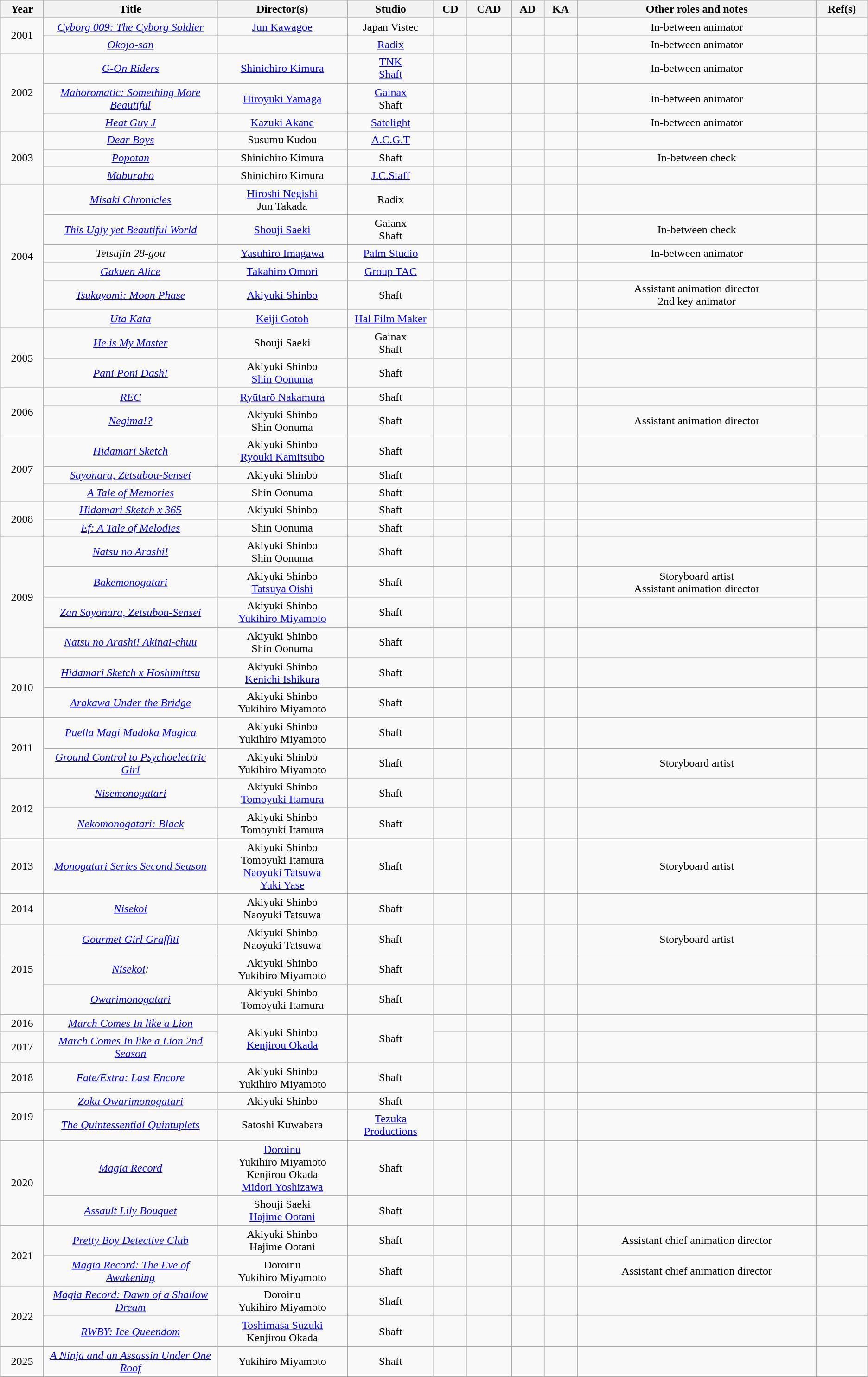<table class="wikitable sortable" style="text-align:center; margin=auto; ">
<tr>
<th scope="col" width=5%>Year</th>
<th scope="col" width=20%>Title</th>
<th scope="col" width=15%>Director(s)</th>
<th scope="col" width=10%>Studio</th>
<th scope="col" class="unsortable">CD</th>
<th scope="col" class="unsortable">CAD</th>
<th scope="col" class="unsortable">AD</th>
<th scope="col" class="unsortable">KA</th>
<th scope="col" class="unsortable">Other roles and notes</th>
<th scope="col" class="unsortable">Ref(s)</th>
</tr>
<tr>
<td rowspan="2">2001</td>
<td><em><a href='#'>Cyborg 009: The Cyborg Soldier</a></em></td>
<td><a href='#'>Jun Kawagoe</a></td>
<td>Japan Vistec</td>
<td></td>
<td></td>
<td></td>
<td></td>
<td>In-between animator</td>
<td></td>
</tr>
<tr>
<td><em><a href='#'>Okojo-san</a></em></td>
<td></td>
<td><a href='#'>Radix</a></td>
<td></td>
<td></td>
<td></td>
<td></td>
<td>In-between animator</td>
<td></td>
</tr>
<tr>
<td rowspan="3">2002</td>
<td><em><a href='#'>G-On Riders</a></em></td>
<td><a href='#'>Shinichiro Kimura</a></td>
<td><a href='#'>TNK</a><br><a href='#'>Shaft</a></td>
<td></td>
<td></td>
<td></td>
<td></td>
<td>In-between animator</td>
<td></td>
</tr>
<tr>
<td><em><a href='#'>Mahoromatic: Something More Beautiful</a></em></td>
<td><a href='#'>Hiroyuki Yamaga</a></td>
<td><a href='#'>Gainax</a><br>Shaft</td>
<td></td>
<td></td>
<td></td>
<td></td>
<td>In-between animator</td>
<td></td>
</tr>
<tr>
<td><em><a href='#'>Heat Guy J</a></em></td>
<td><a href='#'>Kazuki Akane</a></td>
<td><a href='#'>Satelight</a></td>
<td></td>
<td></td>
<td></td>
<td></td>
<td>In-between animator</td>
<td></td>
</tr>
<tr>
<td rowspan="3">2003</td>
<td><em><a href='#'>Dear Boys</a></em></td>
<td>Susumu Kudou</td>
<td><a href='#'>A.C.G.T</a></td>
<td></td>
<td></td>
<td></td>
<td></td>
<td></td>
<td></td>
</tr>
<tr>
<td><em><a href='#'>Popotan</a></em></td>
<td>Shinichiro Kimura</td>
<td>Shaft</td>
<td></td>
<td></td>
<td></td>
<td></td>
<td>In-between check</td>
<td></td>
</tr>
<tr>
<td><em><a href='#'>Maburaho</a></em></td>
<td>Shinichiro Kimura</td>
<td><a href='#'>J.C.Staff</a></td>
<td></td>
<td></td>
<td></td>
<td></td>
<td></td>
<td></td>
</tr>
<tr>
<td rowspan="6">2004</td>
<td><em><a href='#'>Misaki Chronicles</a></em></td>
<td><a href='#'>Hiroshi Negishi</a><br>Jun Takada</td>
<td>Radix</td>
<td></td>
<td></td>
<td></td>
<td></td>
<td></td>
<td></td>
</tr>
<tr>
<td><em><a href='#'>This Ugly yet Beautiful World</a></em></td>
<td><a href='#'>Shouji Saeki</a></td>
<td>Gaianx<br>Shaft</td>
<td></td>
<td></td>
<td></td>
<td></td>
<td>In-between check</td>
<td></td>
</tr>
<tr>
<td><em>Tetsujin 28-gou</em></td>
<td><a href='#'>Yasuhiro Imagawa</a></td>
<td><a href='#'>Palm Studio</a></td>
<td></td>
<td></td>
<td></td>
<td></td>
<td>In-between animator</td>
<td></td>
</tr>
<tr>
<td><em><a href='#'>Gakuen Alice</a></em></td>
<td><a href='#'>Takahiro Omori</a></td>
<td><a href='#'>Group TAC</a></td>
<td></td>
<td></td>
<td></td>
<td></td>
<td></td>
<td></td>
</tr>
<tr>
<td><em><a href='#'>Tsukuyomi: Moon Phase</a></em></td>
<td><a href='#'>Akiyuki Shinbo</a></td>
<td>Shaft</td>
<td></td>
<td></td>
<td></td>
<td></td>
<td>Assistant animation director<br>2nd key animator</td>
<td></td>
</tr>
<tr>
<td><em><a href='#'>Uta Kata</a></em></td>
<td><a href='#'>Keiji Gotoh</a></td>
<td><a href='#'>Hal Film Maker</a></td>
<td></td>
<td></td>
<td></td>
<td></td>
<td></td>
<td></td>
</tr>
<tr>
<td rowspan="2">2005</td>
<td><em><a href='#'>He is My Master</a></em></td>
<td>Shouji Saeki</td>
<td>Gainax<br>Shaft</td>
<td></td>
<td></td>
<td></td>
<td></td>
<td></td>
<td></td>
</tr>
<tr>
<td><em><a href='#'>Pani Poni Dash!</a></em></td>
<td>Akiyuki Shinbo<br><a href='#'>Shin Oonuma</a></td>
<td>Shaft</td>
<td></td>
<td></td>
<td></td>
<td></td>
<td></td>
<td></td>
</tr>
<tr>
<td rowspan="2">2006</td>
<td><em><a href='#'>REC</a></em></td>
<td><a href='#'>Ryūtarō Nakamura</a></td>
<td>Shaft</td>
<td></td>
<td></td>
<td></td>
<td></td>
<td></td>
<td></td>
</tr>
<tr>
<td><em><a href='#'>Negima!?</a></em></td>
<td>Akiyuki Shinbo<br>Shin Oonuma</td>
<td>Shaft</td>
<td></td>
<td></td>
<td></td>
<td></td>
<td>Assistant animation director</td>
<td></td>
</tr>
<tr>
<td rowspan="3">2007</td>
<td><em><a href='#'>Hidamari Sketch</a></em></td>
<td>Akiyuki Shinbo<br><a href='#'>Ryouki Kamitsubo</a></td>
<td>Shaft</td>
<td></td>
<td></td>
<td></td>
<td></td>
<td></td>
<td></td>
</tr>
<tr>
<td><em><a href='#'>Sayonara, Zetsubou-Sensei</a></em></td>
<td>Akiyuki Shinbo</td>
<td>Shaft</td>
<td></td>
<td></td>
<td></td>
<td></td>
<td></td>
<td></td>
</tr>
<tr>
<td><em><a href='#'>A Tale of Memories</a></em></td>
<td>Shin Oonuma</td>
<td>Shaft</td>
<td></td>
<td></td>
<td></td>
<td></td>
<td></td>
<td></td>
</tr>
<tr>
<td rowspan="2">2008</td>
<td><em><a href='#'>Hidamari Sketch x 365</a></em></td>
<td>Akiyuki Shinbo</td>
<td>Shaft</td>
<td></td>
<td></td>
<td></td>
<td></td>
<td></td>
<td></td>
</tr>
<tr>
<td><em><a href='#'>Ef: A Tale of Melodies</a></em></td>
<td>Shin Oonuma</td>
<td>Shaft</td>
<td></td>
<td></td>
<td></td>
<td></td>
<td></td>
<td></td>
</tr>
<tr>
<td rowspan="4">2009</td>
<td><em><a href='#'>Natsu no Arashi!</a></em></td>
<td>Akiyuki Shinbo<br>Shin Oonuma</td>
<td>Shaft</td>
<td></td>
<td></td>
<td></td>
<td></td>
<td></td>
<td></td>
</tr>
<tr>
<td><em><a href='#'>Bakemonogatari</a></em></td>
<td>Akiyuki Shinbo<br><a href='#'>Tatsuya Oishi</a></td>
<td>Shaft</td>
<td></td>
<td></td>
<td></td>
<td></td>
<td>Storyboard artist<br>Assistant animation director</td>
<td></td>
</tr>
<tr>
<td><em><a href='#'>Zan Sayonara, Zetsubou-Sensei</a></em></td>
<td>Akiyuki Shinbo<br><a href='#'>Yukihiro Miyamoto</a></td>
<td>Shaft</td>
<td></td>
<td></td>
<td></td>
<td></td>
<td></td>
<td></td>
</tr>
<tr>
<td><em><a href='#'>Natsu no Arashi! Akinai-chuu</a></em></td>
<td>Akiyuki Shinbo<br>Shin Oonuma</td>
<td>Shaft</td>
<td></td>
<td></td>
<td></td>
<td></td>
<td></td>
<td></td>
</tr>
<tr>
<td rowspan="2">2010</td>
<td><em><a href='#'>Hidamari Sketch x Hoshimittsu</a></em></td>
<td>Akiyuki Shinbo<br><a href='#'>Kenichi Ishikura</a></td>
<td>Shaft</td>
<td></td>
<td></td>
<td></td>
<td></td>
<td></td>
<td></td>
</tr>
<tr>
<td><em><a href='#'>Arakawa Under the Bridge</a></em></td>
<td>Akiyuki Shinbo<br>Yukihiro Miyamoto</td>
<td>Shaft</td>
<td></td>
<td></td>
<td></td>
<td></td>
<td></td>
<td></td>
</tr>
<tr>
<td rowspan="2">2011</td>
<td><em><a href='#'>Puella Magi Madoka Magica</a></em></td>
<td>Akiyuki Shinbo<br>Yukihiro Miyamoto</td>
<td>Shaft</td>
<td></td>
<td></td>
<td></td>
<td></td>
<td></td>
<td></td>
</tr>
<tr>
<td><em><a href='#'>Ground Control to Psychoelectric Girl</a></em></td>
<td>Akiyuki Shinbo<br>Yukihiro Miyamoto</td>
<td>Shaft</td>
<td></td>
<td></td>
<td></td>
<td></td>
<td>Storyboard artist</td>
<td></td>
</tr>
<tr>
<td rowspan="2">2012</td>
<td><em><a href='#'>Nisemonogatari</a></em></td>
<td>Akiyuki Shinbo<br><a href='#'>Tomoyuki Itamura</a></td>
<td>Shaft</td>
<td></td>
<td></td>
<td></td>
<td></td>
<td></td>
<td></td>
</tr>
<tr>
<td><em><a href='#'>Nekomonogatari: Black</a></em></td>
<td>Akiyuki Shinbo<br>Tomoyuki Itamura</td>
<td>Shaft</td>
<td></td>
<td></td>
<td></td>
<td></td>
<td></td>
<td></td>
</tr>
<tr>
<td>2013</td>
<td><em><a href='#'>Monogatari Series Second Season</a></em></td>
<td>Akiyuki Shinbo<br>Tomoyuki Itamura<br><a href='#'>Naoyuki Tatsuwa</a><br><a href='#'>Yuki Yase</a></td>
<td>Shaft</td>
<td></td>
<td></td>
<td></td>
<td></td>
<td>Storyboard artist</td>
<td></td>
</tr>
<tr>
<td>2014</td>
<td><em><a href='#'>Nisekoi</a></em></td>
<td>Akiyuki Shinbo<br>Naoyuki Tatsuwa</td>
<td>Shaft</td>
<td></td>
<td></td>
<td></td>
<td></td>
<td></td>
<td></td>
</tr>
<tr>
<td rowspan="3">2015</td>
<td><em><a href='#'>Gourmet Girl Graffiti</a></em></td>
<td>Akiyuki Shinbo<br>Naoyuki Tatsuwa</td>
<td>Shaft</td>
<td></td>
<td></td>
<td></td>
<td></td>
<td>Storyboard artist</td>
<td></td>
</tr>
<tr>
<td><em><a href='#'>Nisekoi</a>:</em></td>
<td>Akiyuki Shinbo<br>Yukihiro Miyamoto</td>
<td>Shaft</td>
<td></td>
<td></td>
<td></td>
<td></td>
<td></td>
<td></td>
</tr>
<tr>
<td><em><a href='#'>Owarimonogatari</a></em></td>
<td>Akiyuki Shinbo<br>Tomoyuki Itamura</td>
<td>Shaft</td>
<td></td>
<td></td>
<td></td>
<td></td>
<td></td>
<td></td>
</tr>
<tr>
<td>2016</td>
<td><em><a href='#'>March Comes In like a Lion</a></em></td>
<td rowspan="2">Akiyuki Shinbo<br><a href='#'>Kenjirou Okada</a></td>
<td rowspan="2">Shaft</td>
<td></td>
<td></td>
<td></td>
<td></td>
<td></td>
<td></td>
</tr>
<tr>
<td>2017</td>
<td><em><a href='#'>March Comes In like a Lion 2nd Season</a></em></td>
<td></td>
<td></td>
<td></td>
<td></td>
<td></td>
<td></td>
</tr>
<tr>
<td>2018</td>
<td><em><a href='#'>Fate/Extra: Last Encore</a></em></td>
<td>Akiyuki Shinbo<br>Yukihiro Miyamoto</td>
<td>Shaft</td>
<td></td>
<td></td>
<td></td>
<td></td>
<td></td>
<td></td>
</tr>
<tr>
<td rowspan="2">2019</td>
<td><em><a href='#'>Zoku Owarimonogatari</a></em></td>
<td>Akiyuki Shinbo</td>
<td>Shaft</td>
<td></td>
<td></td>
<td></td>
<td></td>
<td></td>
<td></td>
</tr>
<tr>
<td><em><a href='#'>The Quintessential Quintuplets</a></em></td>
<td>Satoshi Kuwabara</td>
<td><a href='#'>Tezuka Productions</a></td>
<td></td>
<td></td>
<td></td>
<td></td>
<td></td>
<td></td>
</tr>
<tr>
<td rowspan="2">2020</td>
<td><em><a href='#'>Magia Record</a></em></td>
<td><a href='#'>Doroinu</a><br>Yukihiro Miyamoto<br>Kenjirou Okada<br><a href='#'>Midori Yoshizawa</a></td>
<td>Shaft</td>
<td></td>
<td></td>
<td></td>
<td></td>
<td></td>
<td></td>
</tr>
<tr>
<td><em><a href='#'>Assault Lily Bouquet</a></em></td>
<td>Shouji Saeki<br><a href='#'>Hajime Ootani</a></td>
<td>Shaft</td>
<td></td>
<td></td>
<td></td>
<td></td>
<td></td>
<td></td>
</tr>
<tr>
<td rowspan="2">2021</td>
<td><em><a href='#'>Pretty Boy Detective Club</a></em></td>
<td>Akiyuki Shinbo<br>Hajime Ootani</td>
<td>Shaft</td>
<td></td>
<td></td>
<td></td>
<td></td>
<td>Assistant chief animation director</td>
<td></td>
</tr>
<tr>
<td><em><a href='#'>Magia Record: The Eve of Awakening</a></em></td>
<td>Doroinu<br>Yukihiro Miyamoto</td>
<td>Shaft</td>
<td></td>
<td></td>
<td></td>
<td></td>
<td>Assistant chief animation director</td>
<td></td>
</tr>
<tr>
<td rowspan="2">2022</td>
<td><em><a href='#'>Magia Record: Dawn of a Shallow Dream</a></em></td>
<td>Doroinu<br>Yukihiro Miyamoto</td>
<td>Shaft</td>
<td></td>
<td></td>
<td></td>
<td></td>
<td></td>
<td></td>
</tr>
<tr>
<td><em><a href='#'>RWBY: Ice Queendom</a></em></td>
<td><a href='#'>Toshimasa Suzuki</a><br>Kenjirou Okada</td>
<td>Shaft</td>
<td></td>
<td></td>
<td></td>
<td></td>
<td></td>
<td></td>
</tr>
<tr>
<td>2025</td>
<td><em><a href='#'>A Ninja and an Assassin Under One Roof</a></em></td>
<td>Yukihiro Miyamoto</td>
<td>Shaft</td>
<td></td>
<td></td>
<td></td>
<td></td>
<td></td>
</tr>
<tr>
</tr>
</table>
